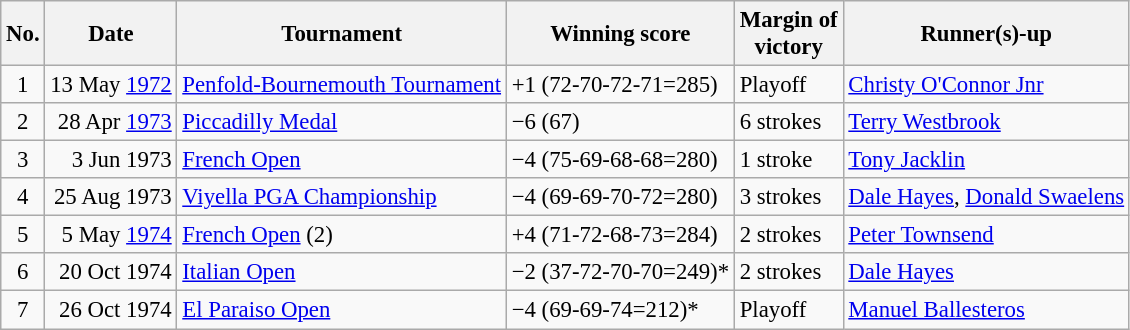<table class="wikitable" style="font-size:95%;">
<tr>
<th>No.</th>
<th>Date</th>
<th>Tournament</th>
<th>Winning score</th>
<th>Margin of<br>victory</th>
<th>Runner(s)-up</th>
</tr>
<tr>
<td align=center>1</td>
<td align=right>13 May <a href='#'>1972</a></td>
<td><a href='#'>Penfold-Bournemouth Tournament</a></td>
<td>+1 (72-70-72-71=285)</td>
<td>Playoff</td>
<td> <a href='#'>Christy O'Connor Jnr</a></td>
</tr>
<tr>
<td align=center>2</td>
<td align=right>28 Apr <a href='#'>1973</a></td>
<td><a href='#'>Piccadilly Medal</a></td>
<td>−6 (67)</td>
<td>6 strokes</td>
<td> <a href='#'>Terry Westbrook</a></td>
</tr>
<tr>
<td align=center>3</td>
<td align=right>3 Jun 1973</td>
<td><a href='#'>French Open</a></td>
<td>−4 (75-69-68-68=280)</td>
<td>1 stroke</td>
<td> <a href='#'>Tony Jacklin</a></td>
</tr>
<tr>
<td align=center>4</td>
<td align=right>25 Aug 1973</td>
<td><a href='#'>Viyella PGA Championship</a></td>
<td>−4 (69-69-70-72=280)</td>
<td>3 strokes</td>
<td> <a href='#'>Dale Hayes</a>,  <a href='#'>Donald Swaelens</a></td>
</tr>
<tr>
<td align=center>5</td>
<td align=right>5 May <a href='#'>1974</a></td>
<td><a href='#'>French Open</a> (2)</td>
<td>+4 (71-72-68-73=284)</td>
<td>2 strokes</td>
<td> <a href='#'>Peter Townsend</a></td>
</tr>
<tr>
<td align=center>6</td>
<td align=right>20 Oct 1974</td>
<td><a href='#'>Italian Open</a></td>
<td>−2 (37-72-70-70=249)*</td>
<td>2 strokes</td>
<td> <a href='#'>Dale Hayes</a></td>
</tr>
<tr>
<td align=center>7</td>
<td align=right>26 Oct 1974</td>
<td><a href='#'>El Paraiso Open</a></td>
<td>−4 (69-69-74=212)*</td>
<td>Playoff</td>
<td> <a href='#'>Manuel Ballesteros</a></td>
</tr>
</table>
